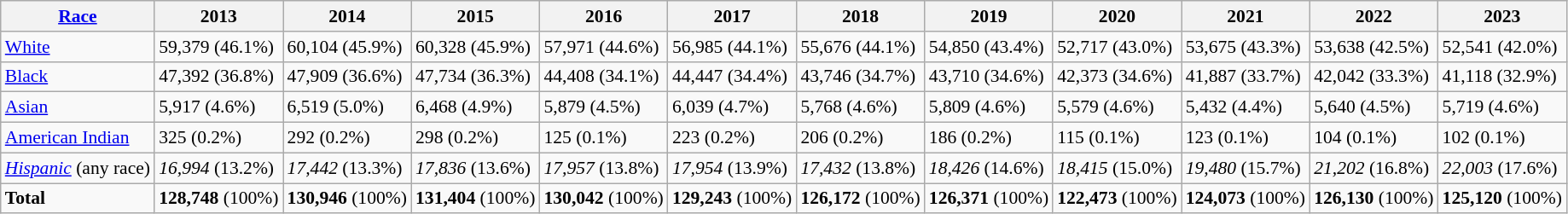<table class="wikitable sortable" style="font-size:90%">
<tr>
<th><a href='#'>Race</a></th>
<th>2013</th>
<th>2014</th>
<th>2015</th>
<th>2016</th>
<th>2017</th>
<th>2018</th>
<th>2019</th>
<th>2020</th>
<th>2021</th>
<th>2022</th>
<th>2023</th>
</tr>
<tr>
<td><a href='#'>White</a></td>
<td>59,379 (46.1%)</td>
<td>60,104 (45.9%)</td>
<td>60,328 (45.9%)</td>
<td>57,971 (44.6%)</td>
<td>56,985 (44.1%)</td>
<td>55,676 (44.1%)</td>
<td>54,850 (43.4%)</td>
<td>52,717 (43.0%)</td>
<td>53,675 (43.3%)</td>
<td>53,638 (42.5%)</td>
<td>52,541 (42.0%)</td>
</tr>
<tr>
<td><a href='#'>Black</a></td>
<td>47,392 (36.8%)</td>
<td>47,909 (36.6%)</td>
<td>47,734 (36.3%)</td>
<td>44,408 (34.1%)</td>
<td>44,447 (34.4%)</td>
<td>43,746 (34.7%)</td>
<td>43,710 (34.6%)</td>
<td>42,373 (34.6%)</td>
<td>41,887 (33.7%)</td>
<td>42,042 (33.3%)</td>
<td>41,118 (32.9%)</td>
</tr>
<tr>
<td><a href='#'>Asian</a></td>
<td>5,917 (4.6%)</td>
<td>6,519 (5.0%)</td>
<td>6,468 (4.9%)</td>
<td>5,879 (4.5%)</td>
<td>6,039 (4.7%)</td>
<td>5,768 (4.6%)</td>
<td>5,809 (4.6%)</td>
<td>5,579 (4.6%)</td>
<td>5,432 (4.4%)</td>
<td>5,640 (4.5%)</td>
<td>5,719 (4.6%)</td>
</tr>
<tr>
<td><a href='#'>American Indian</a></td>
<td>325 (0.2%)</td>
<td>292 (0.2%)</td>
<td>298 (0.2%)</td>
<td>125 (0.1%)</td>
<td>223 (0.2%)</td>
<td>206 (0.2%)</td>
<td>186 (0.2%)</td>
<td>115 (0.1%)</td>
<td>123 (0.1%)</td>
<td>104 (0.1%)</td>
<td>102 (0.1%)</td>
</tr>
<tr>
<td><em><a href='#'>Hispanic</a></em> (any race)</td>
<td><em>16,994</em> (13.2%)</td>
<td><em>17,442</em> (13.3%)</td>
<td><em>17,836</em> (13.6%)</td>
<td><em>17,957</em> (13.8%)</td>
<td><em>17,954</em> (13.9%)</td>
<td><em>17,432</em> (13.8%)</td>
<td><em>18,426</em> (14.6%)</td>
<td><em>18,415</em> (15.0%)</td>
<td><em>19,480</em> (15.7%)</td>
<td><em>21,202</em> (16.8%)</td>
<td><em>22,003</em> (17.6%)</td>
</tr>
<tr>
<td><strong>Total</strong></td>
<td><strong>128,748</strong> (100%)</td>
<td><strong>130,946</strong> (100%)</td>
<td><strong>131,404</strong> (100%)</td>
<td><strong>130,042</strong> (100%)</td>
<td><strong>129,243</strong> (100%)</td>
<td><strong>126,172</strong> (100%)</td>
<td><strong>126,371</strong> (100%)</td>
<td><strong>122,473</strong> (100%)</td>
<td><strong>124,073</strong> (100%)</td>
<td><strong>126,130</strong> (100%)</td>
<td><strong>125,120</strong> (100%)</td>
</tr>
</table>
